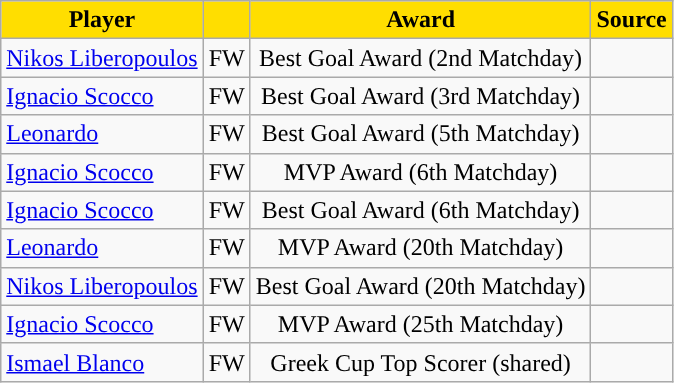<table class="wikitable">
<tr>
<th style="background:#FFDE00">Player</th>
<th style="background:#FFDE00"></th>
<th style="background:#FFDE00">Award</th>
<th style="background:#FFDE00">Source</th>
</tr>
<tr>
<td> <a href='#'>Nikos Liberopoulos</a></td>
<td align="center">FW</td>
<td align="center">Best Goal Award (2nd Matchday)</td>
<td align="center"></td>
</tr>
<tr>
<td> <a href='#'>Ignacio Scocco</a></td>
<td align="center">FW</td>
<td align="center">Best Goal Award (3rd Matchday)</td>
<td align="center"></td>
</tr>
<tr>
<td> <a href='#'>Leonardo</a></td>
<td align="center">FW</td>
<td align="center">Best Goal Award (5th Matchday)</td>
<td align="center"></td>
</tr>
<tr>
<td> <a href='#'>Ignacio Scocco</a></td>
<td align="center">FW</td>
<td align="center">MVP Award (6th Matchday)</td>
<td align="center"></td>
</tr>
<tr>
<td> <a href='#'>Ignacio Scocco</a></td>
<td align="center">FW</td>
<td align="center">Best Goal Award (6th Matchday)</td>
<td align="center"></td>
</tr>
<tr>
<td> <a href='#'>Leonardo</a></td>
<td align="center">FW</td>
<td align="center">MVP Award (20th Matchday)</td>
<td align="center"></td>
</tr>
<tr>
<td> <a href='#'>Nikos Liberopoulos</a></td>
<td align="center">FW</td>
<td align="center">Best Goal Award (20th Matchday)</td>
<td align="center"></td>
</tr>
<tr>
<td> <a href='#'>Ignacio Scocco</a></td>
<td align="center">FW</td>
<td align="center">MVP Award (25th Matchday)</td>
<td align="center"></td>
</tr>
<tr>
<td> <a href='#'>Ismael Blanco</a></td>
<td align="center">FW</td>
<td align="center">Greek Cup Top Scorer (shared)</td>
<td align="center"></td>
</tr>
</table>
